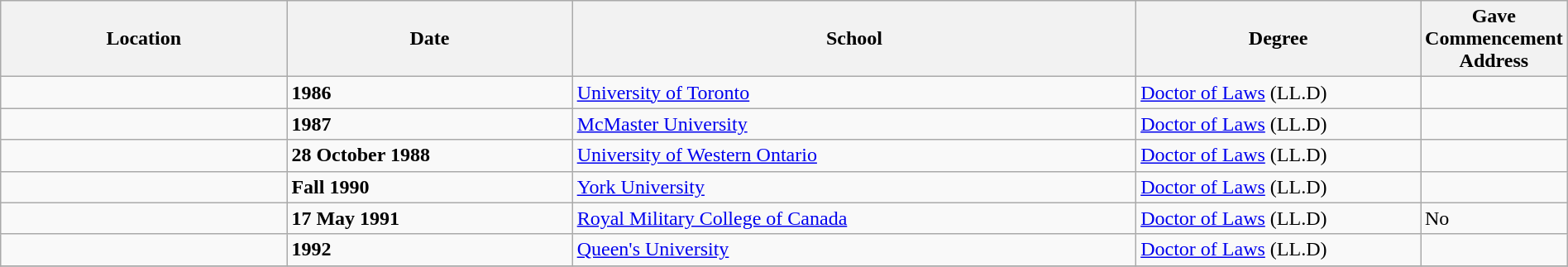<table class="wikitable" style="width:100%;">
<tr>
<th style="width:20%;">Location</th>
<th style="width:20%;">Date</th>
<th style="width:40%;">School</th>
<th style="width:20%;">Degree</th>
<th style="width:20%;">Gave Commencement Address</th>
</tr>
<tr>
<td></td>
<td><strong>1986</strong></td>
<td><a href='#'>University of Toronto</a></td>
<td><a href='#'>Doctor of Laws</a> (LL.D) </td>
<td></td>
</tr>
<tr>
<td></td>
<td><strong>1987</strong></td>
<td><a href='#'>McMaster University</a></td>
<td><a href='#'>Doctor of Laws</a> (LL.D) </td>
<td></td>
</tr>
<tr>
<td></td>
<td><strong>28 October 1988</strong></td>
<td><a href='#'>University of Western Ontario</a></td>
<td><a href='#'>Doctor of Laws</a> (LL.D) </td>
<td></td>
</tr>
<tr>
<td></td>
<td><strong>Fall 1990</strong></td>
<td><a href='#'>York University</a></td>
<td><a href='#'>Doctor of Laws</a> (LL.D) </td>
<td></td>
</tr>
<tr>
<td></td>
<td><strong>17 May 1991</strong></td>
<td><a href='#'>Royal Military College of Canada</a></td>
<td><a href='#'>Doctor of Laws</a> (LL.D) </td>
<td>No</td>
</tr>
<tr>
<td></td>
<td><strong>1992</strong></td>
<td><a href='#'>Queen's University</a></td>
<td><a href='#'>Doctor of Laws</a> (LL.D) </td>
<td></td>
</tr>
<tr>
</tr>
</table>
